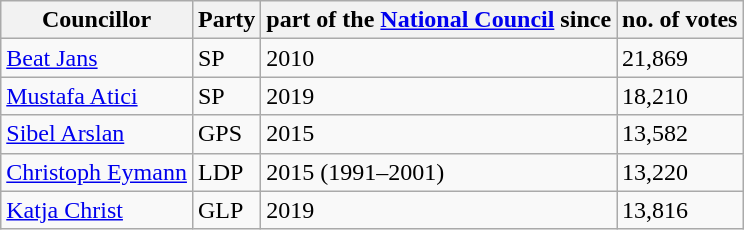<table class="wikitable">
<tr>
<th>Councillor</th>
<th>Party</th>
<th>part of the <a href='#'>National Council</a> since</th>
<th>no. of votes</th>
</tr>
<tr>
<td><a href='#'>Beat Jans</a></td>
<td> SP</td>
<td>2010</td>
<td>21,869</td>
</tr>
<tr>
<td><a href='#'>Mustafa Atici</a></td>
<td> SP</td>
<td>2019</td>
<td>18,210</td>
</tr>
<tr>
<td><a href='#'>Sibel Arslan</a></td>
<td> GPS</td>
<td>2015</td>
<td>13,582</td>
</tr>
<tr>
<td><a href='#'>Christoph Eymann</a></td>
<td> LDP</td>
<td>2015 (1991–2001)</td>
<td>13,220</td>
</tr>
<tr>
<td><a href='#'>Katja Christ</a></td>
<td> GLP</td>
<td>2019</td>
<td>13,816</td>
</tr>
</table>
